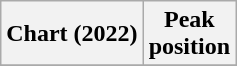<table class="wikitable">
<tr>
<th>Chart (2022)</th>
<th>Peak<br>position</th>
</tr>
<tr>
</tr>
</table>
